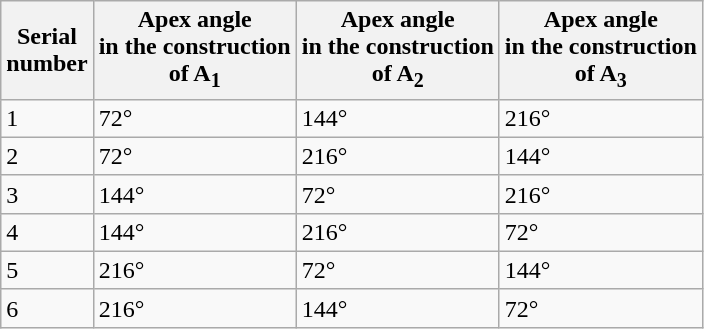<table class="wikitable">
<tr>
<th>Serial<br>number</th>
<th>Apex angle <br> in the construction<br> of A<sub>1</sub></th>
<th>Apex angle <br> in the construction<br> of A<sub>2</sub></th>
<th>Apex angle <br> in the construction<br> of A<sub>3</sub></th>
</tr>
<tr>
<td>1</td>
<td>72°</td>
<td>144°</td>
<td>216°</td>
</tr>
<tr>
<td>2</td>
<td>72°</td>
<td>216°</td>
<td>144°</td>
</tr>
<tr>
<td>3</td>
<td>144°</td>
<td>72°</td>
<td>216°</td>
</tr>
<tr>
<td>4</td>
<td>144°</td>
<td>216°</td>
<td>72°</td>
</tr>
<tr>
<td>5</td>
<td>216°</td>
<td>72°</td>
<td>144°</td>
</tr>
<tr>
<td>6</td>
<td>216°</td>
<td>144°</td>
<td>72°</td>
</tr>
</table>
